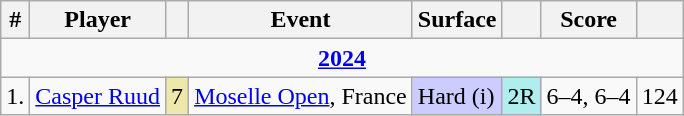<table class="wikitable sortable">
<tr>
<th class="unsortable">#</th>
<th>Player</th>
<th></th>
<th>Event</th>
<th>Surface</th>
<th class="unsortable"></th>
<th class="unsortable">Score</th>
<th></th>
</tr>
<tr>
<td colspan=9 style=text-align:center><strong><a href='#'>2024</a></strong></td>
</tr>
<tr>
<td>1.</td>
<td> <a href='#'>Casper Ruud</a></td>
<td style=background:#eee8aa>7</td>
<td><a href='#'>Moselle Open</a>, France</td>
<td style=background:#ccccff>Hard (i)</td>
<td style=background:#afeeee>2R</td>
<td>6–4, 6–4</td>
<td>124</td>
</tr>
</table>
